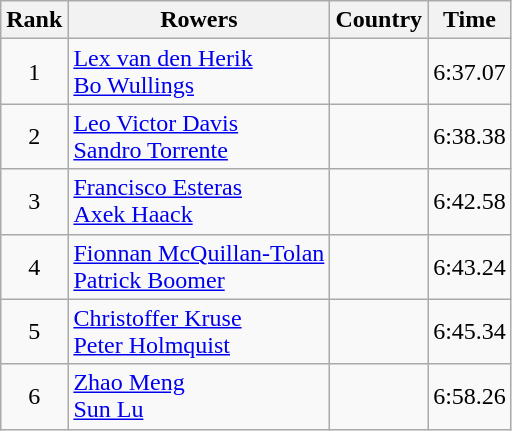<table class="wikitable" style="text-align:center">
<tr>
<th>Rank</th>
<th>Rowers</th>
<th>Country</th>
<th>Time</th>
</tr>
<tr>
<td>1</td>
<td align="left"><a href='#'>Lex van den Herik</a><br><a href='#'>Bo Wullings</a></td>
<td align="left"></td>
<td>6:37.07</td>
</tr>
<tr>
<td>2</td>
<td align="left"><a href='#'>Leo Victor Davis</a><br><a href='#'>Sandro Torrente</a></td>
<td align="left"></td>
<td>6:38.38</td>
</tr>
<tr>
<td>3</td>
<td align="left"><a href='#'>Francisco Esteras</a><br><a href='#'>Axek Haack</a></td>
<td align="left"></td>
<td>6:42.58</td>
</tr>
<tr>
<td>4</td>
<td align="left"><a href='#'>Fionnan McQuillan-Tolan</a><br><a href='#'>Patrick Boomer</a></td>
<td align="left"></td>
<td>6:43.24</td>
</tr>
<tr>
<td>5</td>
<td align="left"><a href='#'>Christoffer Kruse</a><br><a href='#'>Peter Holmquist</a></td>
<td align="left"></td>
<td>6:45.34</td>
</tr>
<tr>
<td>6</td>
<td align="left"><a href='#'>Zhao Meng</a><br><a href='#'>Sun Lu</a></td>
<td align="left"></td>
<td>6:58.26</td>
</tr>
</table>
